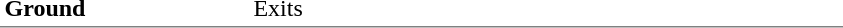<table table border=0 cellspacing=0 cellpadding=3>
<tr>
<td style="border-bottom:solid 1px gray;" width=50 rowspan=10 valign=top><strong>Ground</strong></td>
</tr>
<tr>
<td style="border-bottom:solid 1px gray;" width=100 rowspan=2 valign=top></td>
<td style="border-bottom:solid 1px gray;" width=390 rowspan=2 valign=top>Exits</td>
</tr>
</table>
